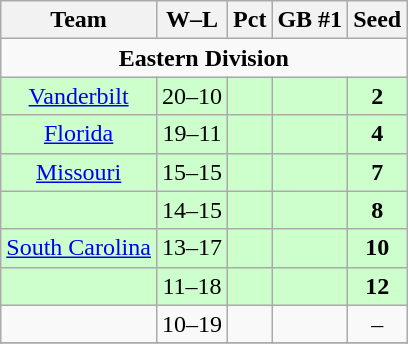<table class="wikitable" style="float:left; margin-right:1em; text-align:center;">
<tr>
<th>Team</th>
<th>W–L</th>
<th>Pct</th>
<th>GB #1</th>
<th>Seed<br></th>
</tr>
<tr>
<td colspan="7" align="center"><strong>Eastern Division</strong></td>
</tr>
<tr bgcolor=#ccffcc>
<td><a href='#'>Vanderbilt</a></td>
<td>20–10</td>
<td></td>
<td></td>
<td><strong>2</strong></td>
</tr>
<tr bgcolor=#ccffcc>
<td><a href='#'>Florida</a></td>
<td>19–11</td>
<td></td>
<td></td>
<td><strong>4</strong></td>
</tr>
<tr bgcolor=#ccffcc>
<td><a href='#'>Missouri</a></td>
<td>15–15</td>
<td></td>
<td></td>
<td><strong>7</strong></td>
</tr>
<tr bgcolor=#ccffcc>
<td></td>
<td>14–15</td>
<td></td>
<td></td>
<td><strong>8</strong></td>
</tr>
<tr bgcolor=#ccffcc>
<td><a href='#'>South Carolina</a></td>
<td>13–17</td>
<td></td>
<td></td>
<td><strong>10</strong></td>
</tr>
<tr bgcolor=#ccffcc>
<td></td>
<td>11–18</td>
<td></td>
<td></td>
<td><strong>12</strong></td>
</tr>
<tr>
<td></td>
<td>10–19</td>
<td></td>
<td></td>
<td>–</td>
</tr>
<tr bgcolor=CC0000>
</tr>
</table>
